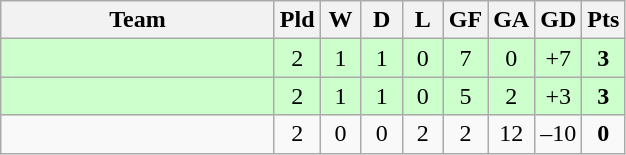<table class="wikitable" style="text-align: center;">
<tr>
<th width="175">Team</th>
<th width="20">Pld</th>
<th width="20">W</th>
<th width="20">D</th>
<th width="20">L</th>
<th width="20">GF</th>
<th width="20">GA</th>
<th width="24">GD</th>
<th width="20">Pts</th>
</tr>
<tr bgcolor="ccffcc">
<td style="text-align:left;"></td>
<td>2</td>
<td>1</td>
<td>1</td>
<td>0</td>
<td>7</td>
<td>0</td>
<td>+7</td>
<td><strong>3</strong></td>
</tr>
<tr bgcolor="ccffcc">
<td style="text-align:left;"></td>
<td>2</td>
<td>1</td>
<td>1</td>
<td>0</td>
<td>5</td>
<td>2</td>
<td>+3</td>
<td><strong>3</strong></td>
</tr>
<tr>
<td style="text-align:left;"></td>
<td>2</td>
<td>0</td>
<td>0</td>
<td>2</td>
<td>2</td>
<td>12</td>
<td>–10</td>
<td><strong>0</strong></td>
</tr>
</table>
